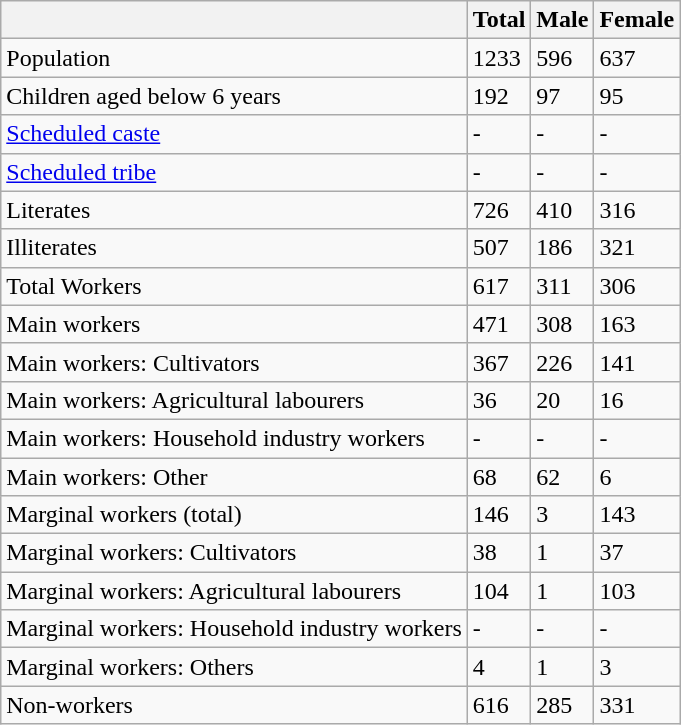<table class="wikitable sortable">
<tr>
<th></th>
<th>Total</th>
<th>Male</th>
<th>Female</th>
</tr>
<tr>
<td>Population</td>
<td>1233</td>
<td>596</td>
<td>637</td>
</tr>
<tr>
<td>Children aged below 6 years</td>
<td>192</td>
<td>97</td>
<td>95</td>
</tr>
<tr>
<td><a href='#'>Scheduled caste</a></td>
<td>-</td>
<td>-</td>
<td>-</td>
</tr>
<tr>
<td><a href='#'>Scheduled tribe</a></td>
<td>-</td>
<td>-</td>
<td>-</td>
</tr>
<tr>
<td>Literates</td>
<td>726</td>
<td>410</td>
<td>316</td>
</tr>
<tr>
<td>Illiterates</td>
<td>507</td>
<td>186</td>
<td>321</td>
</tr>
<tr>
<td>Total Workers</td>
<td>617</td>
<td>311</td>
<td>306</td>
</tr>
<tr>
<td>Main workers</td>
<td>471</td>
<td>308</td>
<td>163</td>
</tr>
<tr>
<td>Main workers: Cultivators</td>
<td>367</td>
<td>226</td>
<td>141</td>
</tr>
<tr>
<td>Main workers: Agricultural labourers</td>
<td>36</td>
<td>20</td>
<td>16</td>
</tr>
<tr>
<td>Main workers: Household industry workers</td>
<td>-</td>
<td>-</td>
<td>-</td>
</tr>
<tr>
<td>Main workers: Other</td>
<td>68</td>
<td>62</td>
<td>6</td>
</tr>
<tr>
<td>Marginal workers (total)</td>
<td>146</td>
<td>3</td>
<td>143</td>
</tr>
<tr>
<td>Marginal workers: Cultivators</td>
<td>38</td>
<td>1</td>
<td>37</td>
</tr>
<tr>
<td>Marginal workers: Agricultural labourers</td>
<td>104</td>
<td>1</td>
<td>103</td>
</tr>
<tr>
<td>Marginal workers: Household industry workers</td>
<td>-</td>
<td>-</td>
<td>-</td>
</tr>
<tr>
<td>Marginal workers: Others</td>
<td>4</td>
<td>1</td>
<td>3</td>
</tr>
<tr>
<td>Non-workers</td>
<td>616</td>
<td>285</td>
<td>331</td>
</tr>
</table>
